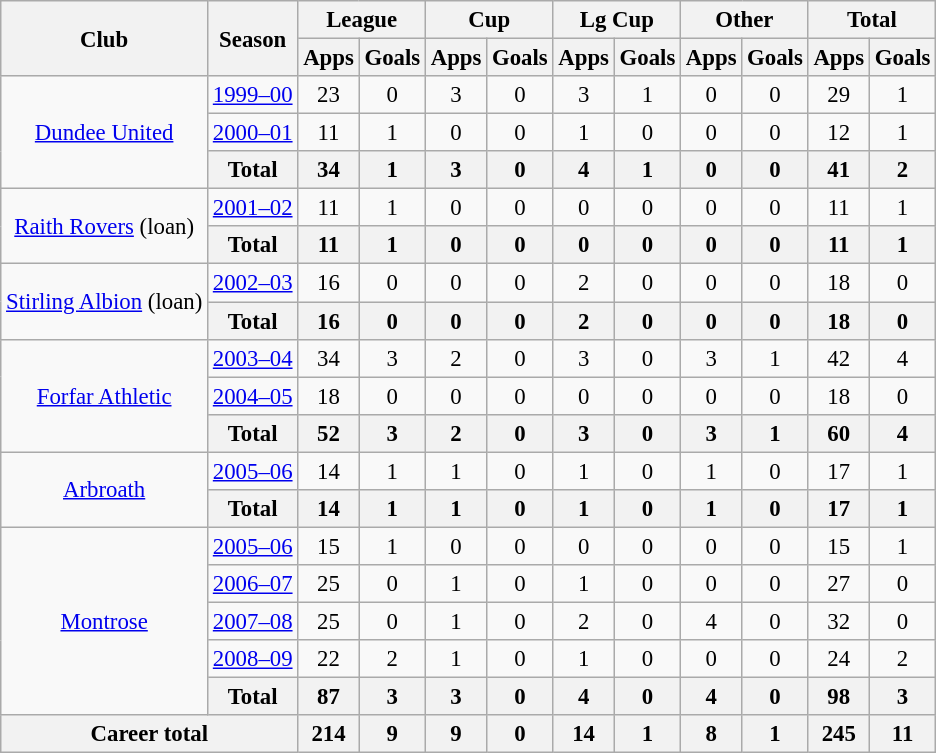<table class="wikitable" style="font-size:95%; text-align:center">
<tr>
<th rowspan="2">Club</th>
<th rowspan="2">Season</th>
<th colspan="2">League</th>
<th colspan="2">Cup</th>
<th colspan="2">Lg Cup</th>
<th colspan="2">Other</th>
<th colspan="2">Total</th>
</tr>
<tr>
<th>Apps</th>
<th>Goals</th>
<th>Apps</th>
<th>Goals</th>
<th>Apps</th>
<th>Goals</th>
<th>Apps</th>
<th>Goals</th>
<th>Apps</th>
<th>Goals</th>
</tr>
<tr>
<td rowspan="3"><a href='#'>Dundee United</a></td>
<td><a href='#'>1999–00</a></td>
<td>23</td>
<td>0</td>
<td>3</td>
<td>0</td>
<td>3</td>
<td>1</td>
<td>0</td>
<td>0</td>
<td>29</td>
<td>1</td>
</tr>
<tr>
<td><a href='#'>2000–01</a></td>
<td>11</td>
<td>1</td>
<td>0</td>
<td>0</td>
<td>1</td>
<td>0</td>
<td>0</td>
<td>0</td>
<td>12</td>
<td>1</td>
</tr>
<tr>
<th>Total</th>
<th>34</th>
<th>1</th>
<th>3</th>
<th>0</th>
<th>4</th>
<th>1</th>
<th>0</th>
<th>0</th>
<th>41</th>
<th>2</th>
</tr>
<tr>
<td rowspan="2"><a href='#'>Raith Rovers</a> (loan)</td>
<td><a href='#'>2001–02</a></td>
<td>11</td>
<td>1</td>
<td>0</td>
<td>0</td>
<td>0</td>
<td>0</td>
<td>0</td>
<td>0</td>
<td>11</td>
<td>1</td>
</tr>
<tr>
<th>Total</th>
<th>11</th>
<th>1</th>
<th>0</th>
<th>0</th>
<th>0</th>
<th>0</th>
<th>0</th>
<th>0</th>
<th>11</th>
<th>1</th>
</tr>
<tr>
<td rowspan="2"><a href='#'>Stirling Albion</a> (loan)</td>
<td><a href='#'>2002–03</a></td>
<td>16</td>
<td>0</td>
<td>0</td>
<td>0</td>
<td>2</td>
<td>0</td>
<td>0</td>
<td>0</td>
<td>18</td>
<td>0</td>
</tr>
<tr>
<th>Total</th>
<th>16</th>
<th>0</th>
<th>0</th>
<th>0</th>
<th>2</th>
<th>0</th>
<th>0</th>
<th>0</th>
<th>18</th>
<th>0</th>
</tr>
<tr>
<td rowspan="3"><a href='#'>Forfar Athletic</a></td>
<td><a href='#'>2003–04</a></td>
<td>34</td>
<td>3</td>
<td>2</td>
<td>0</td>
<td>3</td>
<td>0</td>
<td>3</td>
<td>1</td>
<td>42</td>
<td>4</td>
</tr>
<tr>
<td><a href='#'>2004–05</a></td>
<td>18</td>
<td>0</td>
<td>0</td>
<td>0</td>
<td>0</td>
<td>0</td>
<td>0</td>
<td>0</td>
<td>18</td>
<td>0</td>
</tr>
<tr>
<th>Total</th>
<th>52</th>
<th>3</th>
<th>2</th>
<th>0</th>
<th>3</th>
<th>0</th>
<th>3</th>
<th>1</th>
<th>60</th>
<th>4</th>
</tr>
<tr>
<td rowspan="2"><a href='#'>Arbroath</a></td>
<td><a href='#'>2005–06</a></td>
<td>14</td>
<td>1</td>
<td>1</td>
<td>0</td>
<td>1</td>
<td>0</td>
<td>1</td>
<td>0</td>
<td>17</td>
<td>1</td>
</tr>
<tr>
<th>Total</th>
<th>14</th>
<th>1</th>
<th>1</th>
<th>0</th>
<th>1</th>
<th>0</th>
<th>1</th>
<th>0</th>
<th>17</th>
<th>1</th>
</tr>
<tr>
<td rowspan="5"><a href='#'>Montrose</a></td>
<td><a href='#'>2005–06</a></td>
<td>15</td>
<td>1</td>
<td>0</td>
<td>0</td>
<td>0</td>
<td>0</td>
<td>0</td>
<td>0</td>
<td>15</td>
<td>1</td>
</tr>
<tr>
<td><a href='#'>2006–07</a></td>
<td>25</td>
<td>0</td>
<td>1</td>
<td>0</td>
<td>1</td>
<td>0</td>
<td>0</td>
<td>0</td>
<td>27</td>
<td>0</td>
</tr>
<tr>
<td><a href='#'>2007–08</a></td>
<td>25</td>
<td>0</td>
<td>1</td>
<td>0</td>
<td>2</td>
<td>0</td>
<td>4</td>
<td>0</td>
<td>32</td>
<td>0</td>
</tr>
<tr>
<td><a href='#'>2008–09</a></td>
<td>22</td>
<td>2</td>
<td>1</td>
<td>0</td>
<td>1</td>
<td>0</td>
<td>0</td>
<td>0</td>
<td>24</td>
<td>2</td>
</tr>
<tr>
<th>Total</th>
<th>87</th>
<th>3</th>
<th>3</th>
<th>0</th>
<th>4</th>
<th>0</th>
<th>4</th>
<th>0</th>
<th>98</th>
<th>3</th>
</tr>
<tr>
<th colspan="2">Career total</th>
<th>214</th>
<th>9</th>
<th>9</th>
<th>0</th>
<th>14</th>
<th>1</th>
<th>8</th>
<th>1</th>
<th>245</th>
<th>11</th>
</tr>
</table>
